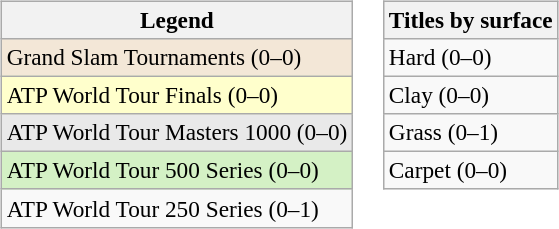<table>
<tr valign=top>
<td><br><table class=wikitable style=font-size:97%>
<tr>
<th>Legend</th>
</tr>
<tr bgcolor=#f3e7d7>
<td>Grand Slam Tournaments (0–0)</td>
</tr>
<tr bgcolor=#ffffcc>
<td>ATP World Tour Finals (0–0)</td>
</tr>
<tr bgcolor=#e9e9e9>
<td>ATP World Tour Masters 1000 (0–0)</td>
</tr>
<tr bgcolor=#d4f1c5>
<td>ATP World Tour 500 Series (0–0)</td>
</tr>
<tr>
<td>ATP World Tour 250 Series (0–1)</td>
</tr>
</table>
</td>
<td><br><table class=wikitable style=font-size:97%>
<tr>
<th>Titles by surface</th>
</tr>
<tr>
<td>Hard (0–0)</td>
</tr>
<tr>
<td>Clay (0–0)</td>
</tr>
<tr>
<td>Grass (0–1)</td>
</tr>
<tr>
<td>Carpet (0–0)</td>
</tr>
</table>
</td>
</tr>
</table>
